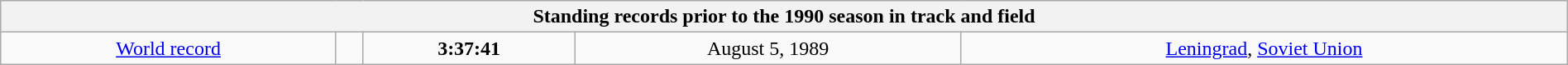<table class="wikitable" style="text-align:center; width:100%">
<tr>
<th colspan="5">Standing records prior to the 1990 season in track and field</th>
</tr>
<tr>
<td><a href='#'>World record</a></td>
<td></td>
<td><strong>3:37:41</strong></td>
<td>August 5, 1989</td>
<td> <a href='#'>Leningrad</a>, <a href='#'>Soviet Union</a></td>
</tr>
</table>
